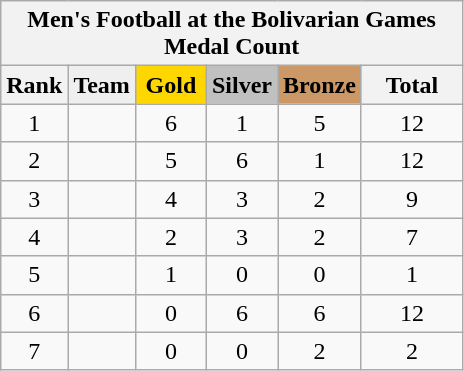<table class="wikitable" border="2" style="text-align:center">
<tr>
<th colspan=6>Men's Football at the Bolivarian Games <br>Medal Count</th>
</tr>
<tr bgcolor="#efefef">
<th>Rank</th>
<td><strong>Team</strong></td>
<td bgcolor="gold" align=center width=40><strong>Gold</strong></td>
<td bgcolor="silver" align=center width=40><strong>Silver</strong></td>
<td bgcolor="CC9966" align=center width=40><strong>Bronze</strong></td>
<th width=60>Total</th>
</tr>
<tr>
<td>1</td>
<td align=left></td>
<td>6</td>
<td>1</td>
<td>5</td>
<td>12</td>
</tr>
<tr>
<td>2</td>
<td align=left></td>
<td>5</td>
<td>6</td>
<td>1</td>
<td>12</td>
</tr>
<tr>
<td>3</td>
<td align=left></td>
<td>4</td>
<td>3</td>
<td>2</td>
<td>9</td>
</tr>
<tr>
<td>4</td>
<td align=left></td>
<td>2</td>
<td>3</td>
<td>2</td>
<td>7</td>
</tr>
<tr>
<td>5</td>
<td align=left></td>
<td>1</td>
<td>0</td>
<td>0</td>
<td>1</td>
</tr>
<tr>
<td>6</td>
<td align=left></td>
<td>0</td>
<td>6</td>
<td>6</td>
<td>12</td>
</tr>
<tr>
<td>7</td>
<td align=left></td>
<td>0</td>
<td>0</td>
<td>2</td>
<td>2</td>
</tr>
</table>
